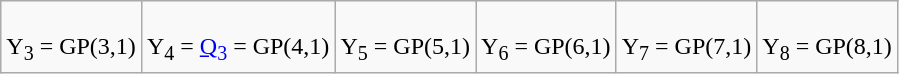<table class=wikitable>
<tr align=center>
<td><br>Y<sub>3</sub> = GP(3,1)</td>
<td><br>Y<sub>4</sub> = <a href='#'>Q<sub>3</sub></a> = GP(4,1)</td>
<td><br>Y<sub>5</sub> = GP(5,1)</td>
<td><br>Y<sub>6</sub> = GP(6,1)</td>
<td><br>Y<sub>7</sub> = GP(7,1)</td>
<td><br>Y<sub>8</sub> = GP(8,1)</td>
</tr>
</table>
